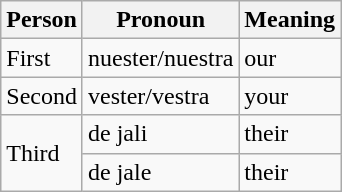<table class="wikitable">
<tr>
<th>Person</th>
<th>Pronoun</th>
<th>Meaning</th>
</tr>
<tr>
<td>First</td>
<td>nuester/nuestra</td>
<td>our</td>
</tr>
<tr>
<td>Second</td>
<td>vester/vestra</td>
<td>your</td>
</tr>
<tr>
<td rowspan="2">Third</td>
<td>de jali</td>
<td>their</td>
</tr>
<tr>
<td>de jale</td>
<td>their</td>
</tr>
</table>
